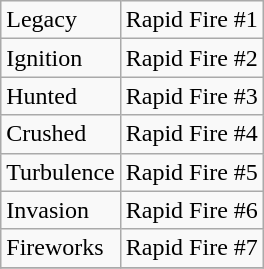<table class=wikitable>
<tr>
<td>Legacy</td>
<td>Rapid Fire #1</td>
</tr>
<tr>
<td>Ignition</td>
<td>Rapid Fire #2</td>
</tr>
<tr>
<td>Hunted</td>
<td>Rapid Fire #3</td>
</tr>
<tr>
<td>Crushed</td>
<td>Rapid Fire #4</td>
</tr>
<tr>
<td>Turbulence</td>
<td>Rapid Fire #5</td>
</tr>
<tr>
<td>Invasion</td>
<td>Rapid Fire #6</td>
</tr>
<tr>
<td>Fireworks</td>
<td>Rapid Fire #7</td>
</tr>
<tr>
</tr>
</table>
